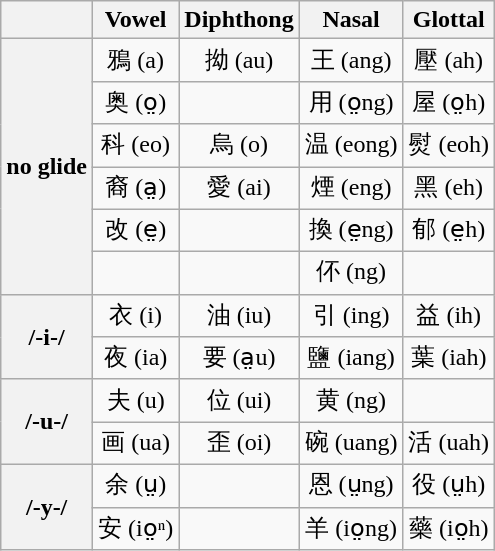<table class="wikitable" border="1" style="text-align:center">
<tr>
<th></th>
<th>Vowel</th>
<th>Diphthong</th>
<th>Nasal</th>
<th>Glottal</th>
</tr>
<tr>
<th rowspan="6">no glide</th>
<td> 鴉 (a)</td>
<td> 拗 (au)</td>
<td> 王 (ang)</td>
<td> 壓 (ah)</td>
</tr>
<tr>
<td> 奥 (o̤)</td>
<td></td>
<td> 用 (o̤ng)</td>
<td> 屋 (o̤h)</td>
</tr>
<tr>
<td> 科 (eo)</td>
<td> 烏 (o)</td>
<td> 温 (eong)</td>
<td> 熨 (eoh)</td>
</tr>
<tr>
<td> 裔 (a̤)</td>
<td> 愛 (ai)</td>
<td> 煙 (eng)</td>
<td> 黑 (eh)</td>
</tr>
<tr>
<td> 改 (e̤)</td>
<td></td>
<td> 換 (e̤ng)</td>
<td> 郁 (e̤h)</td>
</tr>
<tr>
<td></td>
<td></td>
<td> 伓 (ng)</td>
<td></td>
</tr>
<tr>
<th rowspan="2">/-i-/</th>
<td> 衣 (i)</td>
<td> 油 (iu)</td>
<td> 引 (ing)</td>
<td> 益 (ih)</td>
</tr>
<tr>
<td> 夜 (ia)</td>
<td> 要 (a̤u)</td>
<td> 鹽 (iang)</td>
<td> 葉 (iah)</td>
</tr>
<tr>
<th rowspan="2">/-u-/</th>
<td> 夫 (u)</td>
<td> 位 (ui)</td>
<td><em> </em> 黄 (ng)</td>
</tr>
<tr>
<td> 画 (ua)</td>
<td> 歪 (oi)</td>
<td> 碗 (uang)</td>
<td> 活 (uah)</td>
</tr>
<tr>
<th rowspan="2">/-y-/</th>
<td> 余 (ṳ)</td>
<td></td>
<td> 恩 (ṳng)</td>
<td> 役 (ṳh)</td>
</tr>
<tr>
<td> 安 (io̤ⁿ)</td>
<td></td>
<td> 羊 (io̤ng)</td>
<td> 藥 (io̤h)</td>
</tr>
</table>
